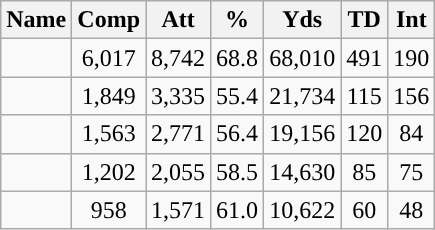<table class="wikitable sortable" style="text-align:center;">
<tr>
<th scope="col">Name</th>
<th scope="col">Comp</th>
<th scope="col">Att</th>
<th scope="col">%</th>
<th scope="col">Yds</th>
<th scope="col">TD</th>
<th scope="col">Int</th>
</tr>
<tr>
<td></td>
<td>6,017</td>
<td>8,742</td>
<td>68.8</td>
<td>68,010</td>
<td>491</td>
<td>190</td>
</tr>
<tr>
<td></td>
<td>1,849</td>
<td>3,335</td>
<td>55.4</td>
<td>21,734</td>
<td>115</td>
<td>156</td>
</tr>
<tr>
<td></td>
<td>1,563</td>
<td>2,771</td>
<td>56.4</td>
<td>19,156</td>
<td>120</td>
<td>84</td>
</tr>
<tr>
<td></td>
<td>1,202</td>
<td>2,055</td>
<td>58.5</td>
<td>14,630</td>
<td>85</td>
<td>75</td>
</tr>
<tr>
<td></td>
<td>958</td>
<td>1,571</td>
<td>61.0</td>
<td>10,622</td>
<td>60</td>
<td>48</td>
</tr>
</table>
